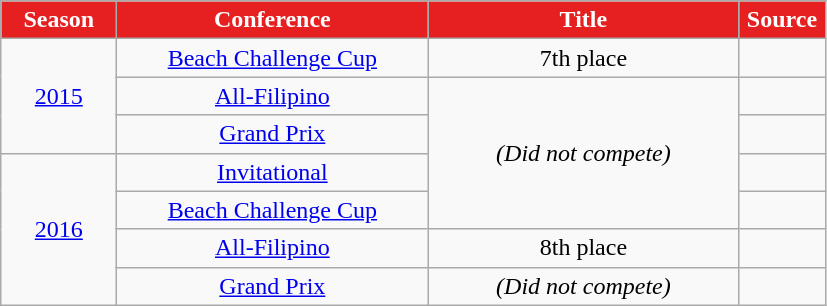<table class="wikitable">
<tr>
<th width=70px style="background:#E62020; color:white; text-align: center">Season</th>
<th width=200px style="background:#E62020; color:white;">Conference</th>
<th width=200px style="background:#E62020; color:white;">Title</th>
<th width=50px style="background:#E62020; color:white;">Source</th>
</tr>
<tr align=center>
<td rowspan=3><a href='#'>2015</a></td>
<td><a href='#'>Beach Challenge Cup</a></td>
<td>7th place</td>
<td></td>
</tr>
<tr align=center>
<td><a href='#'>All-Filipino</a></td>
<td rowspan=4><em>(Did not compete)</em></td>
<td></td>
</tr>
<tr align=center>
<td><a href='#'>Grand Prix</a></td>
<td></td>
</tr>
<tr align=center>
<td rowspan=4><a href='#'>2016</a></td>
<td><a href='#'>Invitational</a></td>
<td></td>
</tr>
<tr align=center>
<td><a href='#'>Beach Challenge Cup</a></td>
<td></td>
</tr>
<tr align=center>
<td><a href='#'>All-Filipino</a></td>
<td>8th place</td>
<td></td>
</tr>
<tr align=center>
<td><a href='#'>Grand Prix</a></td>
<td><em>(Did not compete)</em></td>
<td></td>
</tr>
</table>
